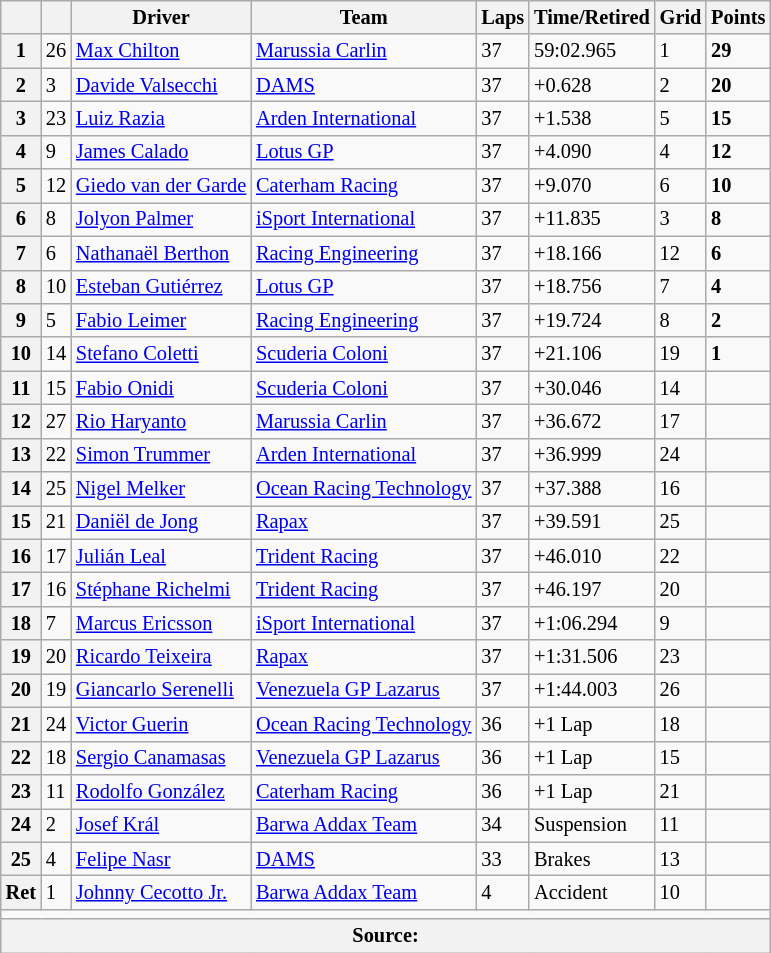<table class="wikitable" style="font-size:85%">
<tr>
<th></th>
<th></th>
<th>Driver</th>
<th>Team</th>
<th>Laps</th>
<th>Time/Retired</th>
<th>Grid</th>
<th>Points</th>
</tr>
<tr>
<th>1</th>
<td>26</td>
<td> <a href='#'>Max Chilton</a></td>
<td><a href='#'>Marussia Carlin</a></td>
<td>37</td>
<td>59:02.965</td>
<td>1</td>
<td><strong>29 </strong></td>
</tr>
<tr>
<th>2</th>
<td>3</td>
<td> <a href='#'>Davide Valsecchi</a></td>
<td><a href='#'>DAMS</a></td>
<td>37</td>
<td>+0.628</td>
<td>2</td>
<td><strong>20 </strong></td>
</tr>
<tr>
<th>3</th>
<td>23</td>
<td> <a href='#'>Luiz Razia</a></td>
<td><a href='#'>Arden International</a></td>
<td>37</td>
<td>+1.538</td>
<td>5</td>
<td><strong>15</strong></td>
</tr>
<tr>
<th>4</th>
<td>9</td>
<td> <a href='#'>James Calado</a></td>
<td><a href='#'>Lotus GP</a></td>
<td>37</td>
<td>+4.090</td>
<td>4</td>
<td><strong>12</strong></td>
</tr>
<tr>
<th>5</th>
<td>12</td>
<td> <a href='#'>Giedo van der Garde</a></td>
<td><a href='#'>Caterham Racing</a></td>
<td>37</td>
<td>+9.070</td>
<td>6</td>
<td><strong>10</strong></td>
</tr>
<tr>
<th>6</th>
<td>8</td>
<td> <a href='#'>Jolyon Palmer</a></td>
<td><a href='#'>iSport International</a></td>
<td>37</td>
<td>+11.835</td>
<td>3</td>
<td><strong>8</strong></td>
</tr>
<tr>
<th>7</th>
<td>6</td>
<td> <a href='#'>Nathanaël Berthon</a></td>
<td><a href='#'>Racing Engineering</a></td>
<td>37</td>
<td>+18.166</td>
<td>12</td>
<td><strong>6</strong></td>
</tr>
<tr>
<th>8</th>
<td>10</td>
<td> <a href='#'>Esteban Gutiérrez</a></td>
<td><a href='#'>Lotus GP</a></td>
<td>37</td>
<td>+18.756</td>
<td>7</td>
<td><strong>4</strong></td>
</tr>
<tr>
<th>9</th>
<td>5</td>
<td> <a href='#'>Fabio Leimer</a></td>
<td><a href='#'>Racing Engineering</a></td>
<td>37</td>
<td>+19.724</td>
<td>8</td>
<td><strong>2</strong></td>
</tr>
<tr>
<th>10</th>
<td>14</td>
<td> <a href='#'>Stefano Coletti</a></td>
<td><a href='#'>Scuderia Coloni</a></td>
<td>37</td>
<td>+21.106</td>
<td>19</td>
<td><strong>1</strong></td>
</tr>
<tr>
<th>11</th>
<td>15</td>
<td> <a href='#'>Fabio Onidi</a></td>
<td><a href='#'>Scuderia Coloni</a></td>
<td>37</td>
<td>+30.046</td>
<td>14</td>
<td></td>
</tr>
<tr>
<th>12</th>
<td>27</td>
<td> <a href='#'>Rio Haryanto</a></td>
<td><a href='#'>Marussia Carlin</a></td>
<td>37</td>
<td>+36.672</td>
<td>17</td>
<td></td>
</tr>
<tr>
<th>13</th>
<td>22</td>
<td> <a href='#'>Simon Trummer</a></td>
<td><a href='#'>Arden International</a></td>
<td>37</td>
<td>+36.999</td>
<td>24</td>
<td></td>
</tr>
<tr>
<th>14</th>
<td>25</td>
<td> <a href='#'>Nigel Melker</a></td>
<td><a href='#'>Ocean Racing Technology</a></td>
<td>37</td>
<td>+37.388</td>
<td>16</td>
<td></td>
</tr>
<tr>
<th>15</th>
<td>21</td>
<td> <a href='#'>Daniël de Jong</a></td>
<td><a href='#'>Rapax</a></td>
<td>37</td>
<td>+39.591</td>
<td>25</td>
<td></td>
</tr>
<tr>
<th>16</th>
<td>17</td>
<td> <a href='#'>Julián Leal</a></td>
<td><a href='#'>Trident Racing</a></td>
<td>37</td>
<td>+46.010</td>
<td>22</td>
<td></td>
</tr>
<tr>
<th>17</th>
<td>16</td>
<td> <a href='#'>Stéphane Richelmi</a></td>
<td><a href='#'>Trident Racing</a></td>
<td>37</td>
<td>+46.197</td>
<td>20</td>
<td></td>
</tr>
<tr>
<th>18</th>
<td>7</td>
<td> <a href='#'>Marcus Ericsson</a></td>
<td><a href='#'>iSport International</a></td>
<td>37</td>
<td>+1:06.294</td>
<td>9</td>
<td></td>
</tr>
<tr>
<th>19</th>
<td>20</td>
<td> <a href='#'>Ricardo Teixeira</a></td>
<td><a href='#'>Rapax</a></td>
<td>37</td>
<td>+1:31.506</td>
<td>23</td>
<td></td>
</tr>
<tr>
<th>20</th>
<td>19</td>
<td> <a href='#'>Giancarlo Serenelli</a></td>
<td><a href='#'>Venezuela GP Lazarus</a></td>
<td>37</td>
<td>+1:44.003</td>
<td>26</td>
<td></td>
</tr>
<tr>
<th>21</th>
<td>24</td>
<td> <a href='#'>Victor Guerin</a></td>
<td><a href='#'>Ocean Racing Technology</a></td>
<td>36</td>
<td>+1 Lap</td>
<td>18</td>
<td></td>
</tr>
<tr>
<th>22</th>
<td>18</td>
<td> <a href='#'>Sergio Canamasas</a></td>
<td><a href='#'>Venezuela GP Lazarus</a></td>
<td>36</td>
<td>+1 Lap</td>
<td>15</td>
<td></td>
</tr>
<tr>
<th>23</th>
<td>11</td>
<td> <a href='#'>Rodolfo González</a></td>
<td><a href='#'>Caterham Racing</a></td>
<td>36</td>
<td>+1 Lap</td>
<td>21</td>
<td></td>
</tr>
<tr>
<th>24</th>
<td>2</td>
<td> <a href='#'>Josef Král</a></td>
<td><a href='#'>Barwa Addax Team</a></td>
<td>34</td>
<td>Suspension</td>
<td>11</td>
<td></td>
</tr>
<tr>
<th>25</th>
<td>4</td>
<td> <a href='#'>Felipe Nasr</a></td>
<td><a href='#'>DAMS</a></td>
<td>33</td>
<td>Brakes</td>
<td>13</td>
<td></td>
</tr>
<tr>
<th>Ret</th>
<td>1</td>
<td> <a href='#'>Johnny Cecotto Jr.</a></td>
<td><a href='#'>Barwa Addax Team</a></td>
<td>4</td>
<td>Accident</td>
<td>10</td>
<td></td>
</tr>
<tr>
<td colspan=8></td>
</tr>
<tr>
<th colspan=8>Source:</th>
</tr>
</table>
